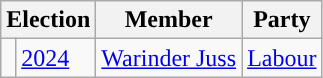<table class="wikitable">
<tr>
<th colspan="2">Election</th>
<th>Member</th>
<th>Party</th>
</tr>
<tr>
<td style="color:inherit;background-color: "></td>
<td><a href='#'>2024</a></td>
<td><a href='#'>Warinder Juss</a></td>
<td><a href='#'>Labour</a></td>
</tr>
</table>
